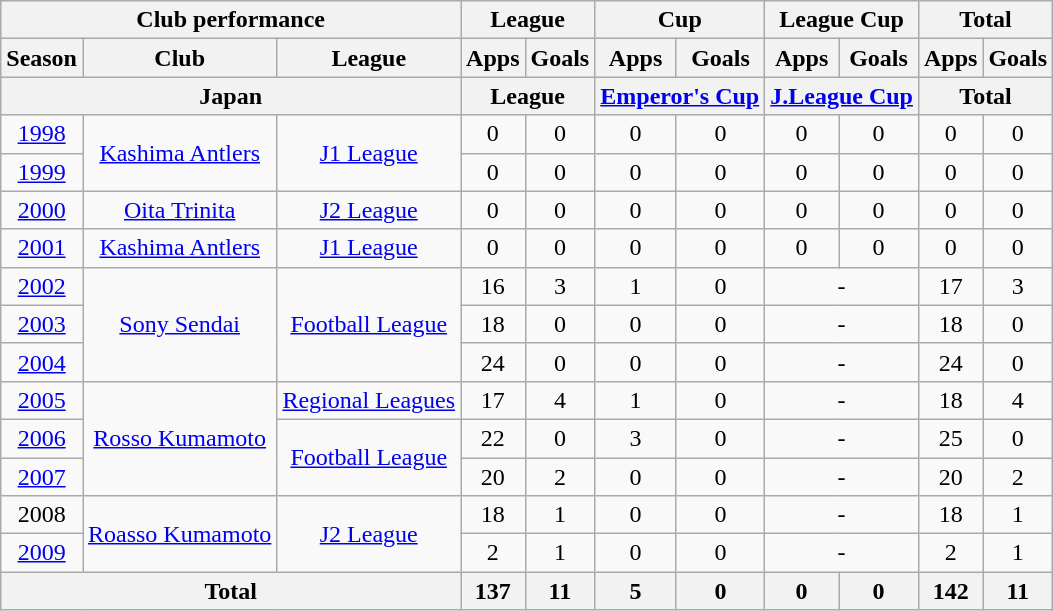<table class="wikitable" style="text-align:center;">
<tr>
<th colspan=3>Club performance</th>
<th colspan=2>League</th>
<th colspan=2>Cup</th>
<th colspan=2>League Cup</th>
<th colspan=2>Total</th>
</tr>
<tr>
<th>Season</th>
<th>Club</th>
<th>League</th>
<th>Apps</th>
<th>Goals</th>
<th>Apps</th>
<th>Goals</th>
<th>Apps</th>
<th>Goals</th>
<th>Apps</th>
<th>Goals</th>
</tr>
<tr>
<th colspan=3>Japan</th>
<th colspan=2>League</th>
<th colspan=2><a href='#'>Emperor's Cup</a></th>
<th colspan=2><a href='#'>J.League Cup</a></th>
<th colspan=2>Total</th>
</tr>
<tr>
<td><a href='#'>1998</a></td>
<td rowspan="2"><a href='#'>Kashima Antlers</a></td>
<td rowspan="2"><a href='#'>J1 League</a></td>
<td>0</td>
<td>0</td>
<td>0</td>
<td>0</td>
<td>0</td>
<td>0</td>
<td>0</td>
<td>0</td>
</tr>
<tr>
<td><a href='#'>1999</a></td>
<td>0</td>
<td>0</td>
<td>0</td>
<td>0</td>
<td>0</td>
<td>0</td>
<td>0</td>
<td>0</td>
</tr>
<tr>
<td><a href='#'>2000</a></td>
<td><a href='#'>Oita Trinita</a></td>
<td><a href='#'>J2 League</a></td>
<td>0</td>
<td>0</td>
<td>0</td>
<td>0</td>
<td>0</td>
<td>0</td>
<td>0</td>
<td>0</td>
</tr>
<tr>
<td><a href='#'>2001</a></td>
<td><a href='#'>Kashima Antlers</a></td>
<td><a href='#'>J1 League</a></td>
<td>0</td>
<td>0</td>
<td>0</td>
<td>0</td>
<td>0</td>
<td>0</td>
<td>0</td>
<td>0</td>
</tr>
<tr>
<td><a href='#'>2002</a></td>
<td rowspan="3"><a href='#'>Sony Sendai</a></td>
<td rowspan="3"><a href='#'>Football League</a></td>
<td>16</td>
<td>3</td>
<td>1</td>
<td>0</td>
<td colspan="2">-</td>
<td>17</td>
<td>3</td>
</tr>
<tr>
<td><a href='#'>2003</a></td>
<td>18</td>
<td>0</td>
<td>0</td>
<td>0</td>
<td colspan="2">-</td>
<td>18</td>
<td>0</td>
</tr>
<tr>
<td><a href='#'>2004</a></td>
<td>24</td>
<td>0</td>
<td>0</td>
<td>0</td>
<td colspan="2">-</td>
<td>24</td>
<td>0</td>
</tr>
<tr>
<td><a href='#'>2005</a></td>
<td rowspan="3"><a href='#'>Rosso Kumamoto</a></td>
<td><a href='#'>Regional Leagues</a></td>
<td>17</td>
<td>4</td>
<td>1</td>
<td>0</td>
<td colspan="2">-</td>
<td>18</td>
<td>4</td>
</tr>
<tr>
<td><a href='#'>2006</a></td>
<td rowspan="2"><a href='#'>Football League</a></td>
<td>22</td>
<td>0</td>
<td>3</td>
<td>0</td>
<td colspan="2">-</td>
<td>25</td>
<td>0</td>
</tr>
<tr>
<td><a href='#'>2007</a></td>
<td>20</td>
<td>2</td>
<td>0</td>
<td>0</td>
<td colspan="2">-</td>
<td>20</td>
<td>2</td>
</tr>
<tr>
<td>2008</td>
<td rowspan="2"><a href='#'>Roasso Kumamoto</a></td>
<td rowspan="2"><a href='#'>J2 League</a></td>
<td>18</td>
<td>1</td>
<td>0</td>
<td>0</td>
<td colspan="2">-</td>
<td>18</td>
<td>1</td>
</tr>
<tr>
<td><a href='#'>2009</a></td>
<td>2</td>
<td>1</td>
<td>0</td>
<td>0</td>
<td colspan="2">-</td>
<td>2</td>
<td>1</td>
</tr>
<tr>
<th colspan=3>Total</th>
<th>137</th>
<th>11</th>
<th>5</th>
<th>0</th>
<th>0</th>
<th>0</th>
<th>142</th>
<th>11</th>
</tr>
</table>
